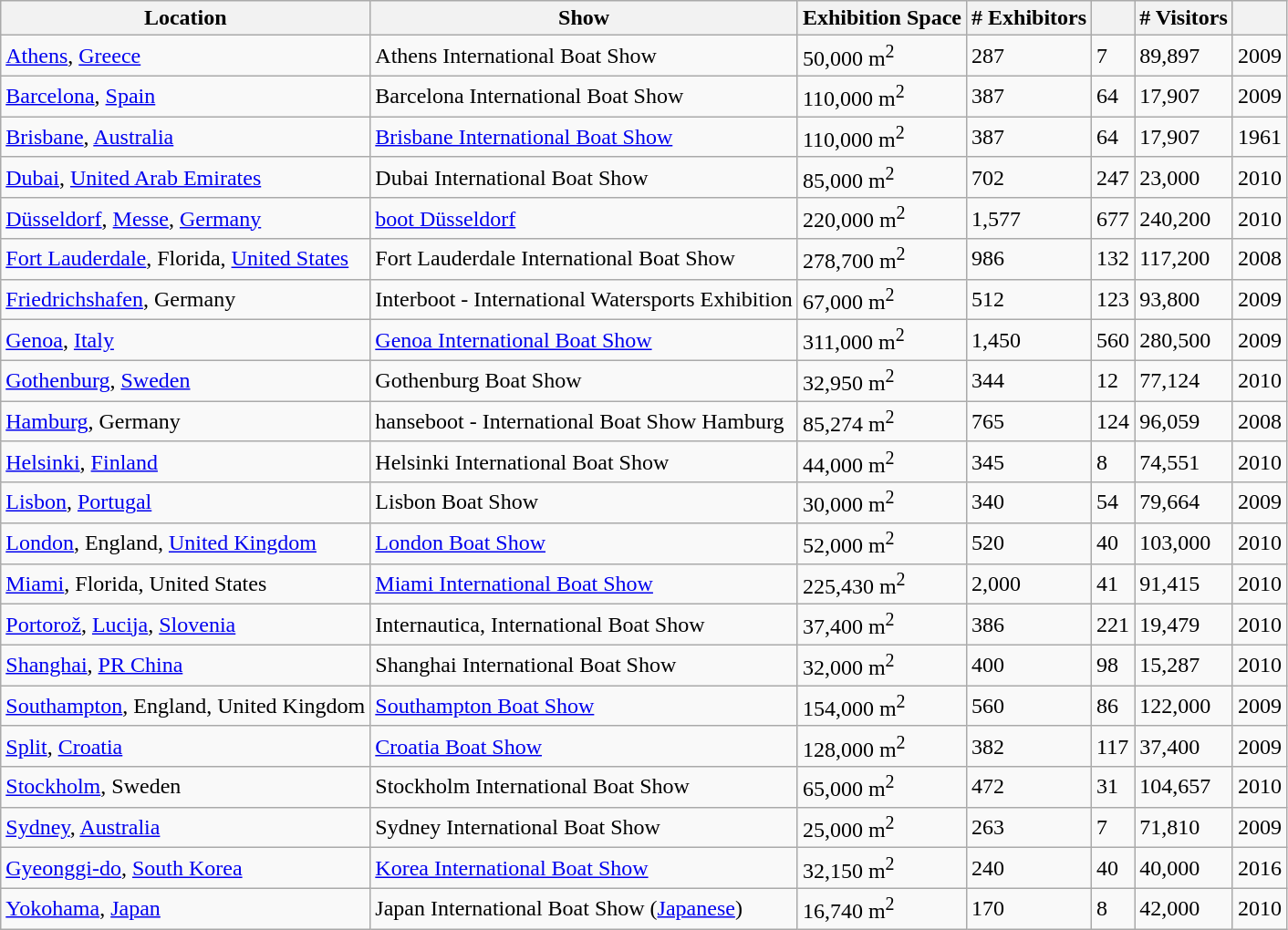<table class="wikitable sortable">
<tr>
<th>Location</th>
<th>Show</th>
<th>Exhibition Space</th>
<th># Exhibitors</th>
<th class="unsortable"></th>
<th># Visitors</th>
<th class="unsortable"></th>
</tr>
<tr>
<td> <a href='#'>Athens</a>, <a href='#'>Greece</a></td>
<td>Athens International Boat Show</td>
<td>50,000 m<sup>2</sup></td>
<td>287</td>
<td>7</td>
<td>89,897</td>
<td>2009</td>
</tr>
<tr>
<td> <a href='#'>Barcelona</a>, <a href='#'>Spain</a></td>
<td>Barcelona International Boat Show</td>
<td>110,000 m<sup>2</sup></td>
<td>387</td>
<td>64</td>
<td>17,907</td>
<td>2009</td>
</tr>
<tr>
<td> <a href='#'>Brisbane</a>, <a href='#'>Australia</a></td>
<td><a href='#'>Brisbane International Boat Show</a></td>
<td>110,000 m<sup>2</sup></td>
<td>387</td>
<td>64</td>
<td>17,907</td>
<td>1961</td>
</tr>
<tr>
<td> <a href='#'>Dubai</a>, <a href='#'>United Arab Emirates</a></td>
<td>Dubai International Boat Show</td>
<td>85,000 m<sup>2</sup></td>
<td>702</td>
<td>247</td>
<td>23,000</td>
<td>2010</td>
</tr>
<tr>
<td> <a href='#'>Düsseldorf</a>, <a href='#'>Messe</a>, <a href='#'>Germany</a></td>
<td><a href='#'>boot Düsseldorf</a></td>
<td>220,000 m<sup>2</sup></td>
<td>1,577</td>
<td>677</td>
<td>240,200</td>
<td>2010</td>
</tr>
<tr>
<td> <a href='#'>Fort Lauderdale</a>, Florida, <a href='#'>United States</a></td>
<td>Fort Lauderdale International Boat Show</td>
<td>278,700 m<sup>2</sup></td>
<td>986</td>
<td>132</td>
<td>117,200</td>
<td>2008</td>
</tr>
<tr>
<td> <a href='#'>Friedrichshafen</a>, Germany</td>
<td>Interboot - International Watersports Exhibition</td>
<td>67,000 m<sup>2</sup></td>
<td>512</td>
<td>123</td>
<td>93,800</td>
<td>2009</td>
</tr>
<tr>
<td> <a href='#'>Genoa</a>, <a href='#'>Italy</a></td>
<td><a href='#'>Genoa International Boat Show</a></td>
<td>311,000 m<sup>2</sup></td>
<td>1,450</td>
<td>560</td>
<td>280,500</td>
<td>2009</td>
</tr>
<tr>
<td> <a href='#'>Gothenburg</a>, <a href='#'>Sweden</a></td>
<td>Gothenburg Boat Show</td>
<td>32,950 m<sup>2</sup></td>
<td>344</td>
<td>12</td>
<td>77,124</td>
<td>2010</td>
</tr>
<tr>
<td> <a href='#'>Hamburg</a>, Germany</td>
<td>hanseboot - International Boat Show Hamburg</td>
<td>85,274 m<sup>2</sup></td>
<td>765</td>
<td>124</td>
<td>96,059</td>
<td>2008</td>
</tr>
<tr>
<td> <a href='#'>Helsinki</a>, <a href='#'>Finland</a></td>
<td>Helsinki International Boat Show</td>
<td>44,000 m<sup>2</sup></td>
<td>345</td>
<td>8</td>
<td>74,551</td>
<td>2010</td>
</tr>
<tr>
<td> <a href='#'>Lisbon</a>, <a href='#'>Portugal</a></td>
<td>Lisbon Boat Show</td>
<td>30,000 m<sup>2</sup></td>
<td>340</td>
<td>54</td>
<td>79,664</td>
<td>2009</td>
</tr>
<tr>
<td> <a href='#'>London</a>, England, <a href='#'>United Kingdom</a></td>
<td><a href='#'>London Boat Show</a></td>
<td>52,000 m<sup>2</sup></td>
<td>520</td>
<td>40</td>
<td>103,000</td>
<td>2010</td>
</tr>
<tr>
<td> <a href='#'>Miami</a>, Florida, United States</td>
<td><a href='#'>Miami International Boat Show</a></td>
<td>225,430 m<sup>2</sup></td>
<td>2,000</td>
<td>41</td>
<td>91,415</td>
<td>2010</td>
</tr>
<tr>
<td> <a href='#'>Portorož</a>, <a href='#'>Lucija</a>, <a href='#'>Slovenia</a></td>
<td>Internautica, International Boat Show</td>
<td>37,400 m<sup>2</sup></td>
<td>386</td>
<td>221</td>
<td>19,479</td>
<td>2010</td>
</tr>
<tr>
<td>  <a href='#'>Shanghai</a>, <a href='#'>PR China</a></td>
<td>Shanghai International Boat Show</td>
<td>32,000 m<sup>2</sup></td>
<td>400</td>
<td>98</td>
<td>15,287</td>
<td>2010</td>
</tr>
<tr>
<td> <a href='#'>Southampton</a>, England, United Kingdom</td>
<td><a href='#'>Southampton Boat Show</a></td>
<td>154,000 m<sup>2</sup></td>
<td>560</td>
<td>86</td>
<td>122,000</td>
<td>2009</td>
</tr>
<tr>
<td>  <a href='#'>Split</a>, <a href='#'>Croatia</a></td>
<td><a href='#'>Croatia Boat Show</a></td>
<td>128,000 m<sup>2</sup></td>
<td>382</td>
<td>117</td>
<td>37,400</td>
<td>2009</td>
</tr>
<tr>
<td> <a href='#'>Stockholm</a>, Sweden</td>
<td>Stockholm International Boat Show</td>
<td>65,000 m<sup>2</sup></td>
<td>472</td>
<td>31</td>
<td>104,657</td>
<td>2010</td>
</tr>
<tr>
<td> <a href='#'>Sydney</a>, <a href='#'>Australia</a></td>
<td>Sydney International Boat Show</td>
<td>25,000 m<sup>2</sup></td>
<td>263</td>
<td>7</td>
<td>71,810</td>
<td>2009</td>
</tr>
<tr>
<td> <a href='#'>Gyeonggi-do</a>, <a href='#'>South Korea</a></td>
<td><a href='#'>Korea International Boat Show</a></td>
<td>32,150 m<sup>2</sup></td>
<td>240</td>
<td>40</td>
<td>40,000</td>
<td>2016</td>
</tr>
<tr>
<td> <a href='#'>Yokohama</a>, <a href='#'>Japan</a></td>
<td>Japan International Boat Show (<a href='#'>Japanese</a>)</td>
<td>16,740 m<sup>2</sup></td>
<td>170</td>
<td>8</td>
<td>42,000</td>
<td>2010</td>
</tr>
</table>
